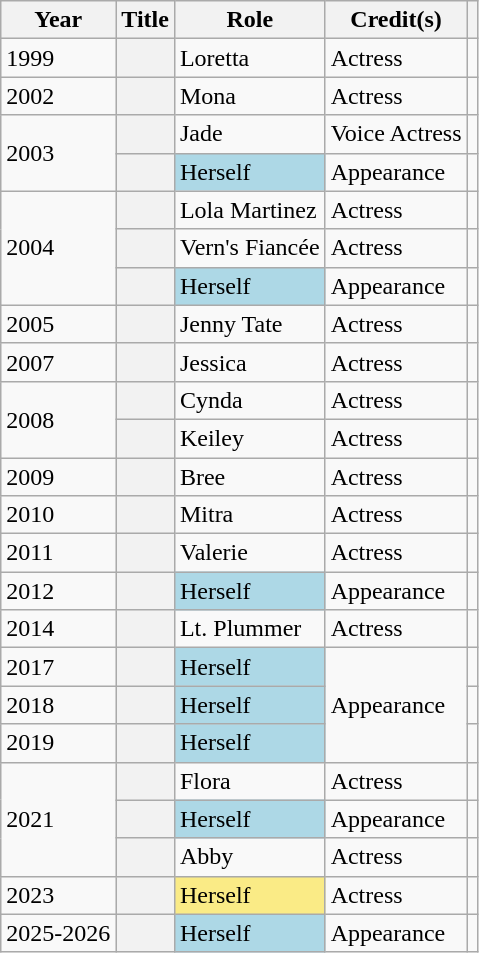<table class="wikitable sortable plainrowheaders">
<tr>
<th scope="col">Year</th>
<th scope="col">Title</th>
<th scope="col">Role</th>
<th scope="col">Credit(s)</th>
<th scope="col" class="unsortable"></th>
</tr>
<tr>
<td>1999</td>
<th scope="row"></th>
<td>Loretta</td>
<td>Actress</td>
<td style="text-align: center;"></td>
</tr>
<tr>
<td>2002</td>
<th scope="row"></th>
<td>Mona</td>
<td>Actress</td>
<td style="text-align: center;"></td>
</tr>
<tr>
<td rowspan="2">2003</td>
<th scope="row"></th>
<td>Jade</td>
<td>Voice Actress</td>
<td style="text-align: center;"></td>
</tr>
<tr>
<th scope="row"></th>
<td style="background:#add8e6">Herself </td>
<td>Appearance</td>
<td style="text-align: center;"></td>
</tr>
<tr>
<td rowspan="3">2004</td>
<th scope="row"></th>
<td>Lola Martinez</td>
<td>Actress</td>
<td style="text-align: center;"></td>
</tr>
<tr>
<th scope="row"></th>
<td>Vern's Fiancée</td>
<td>Actress</td>
<td style="text-align: center;"></td>
</tr>
<tr>
<th scope="row"></th>
<td style="background:#add8e6">Herself</td>
<td>Appearance</td>
<td style="text-align: center;"></td>
</tr>
<tr>
<td>2005</td>
<th scope="row"></th>
<td>Jenny Tate</td>
<td>Actress</td>
<td style="text-align: center;"></td>
</tr>
<tr>
<td>2007</td>
<th scope="row"></th>
<td>Jessica</td>
<td>Actress</td>
<td style="text-align: center;"></td>
</tr>
<tr>
<td rowspan="2">2008</td>
<th scope="row"></th>
<td>Cynda</td>
<td>Actress</td>
<td style="text-align: center;"></td>
</tr>
<tr>
<th scope="row"></th>
<td>Keiley</td>
<td>Actress</td>
<td style="text-align: center;"></td>
</tr>
<tr>
<td>2009</td>
<th scope="row"></th>
<td>Bree</td>
<td>Actress</td>
<td style="text-align: center;"></td>
</tr>
<tr>
<td>2010</td>
<th scope="row"></th>
<td>Mitra</td>
<td>Actress</td>
<td style="text-align: center;"></td>
</tr>
<tr>
<td>2011</td>
<th scope="row"></th>
<td>Valerie</td>
<td>Actress</td>
<td style="text-align: center;"></td>
</tr>
<tr>
<td>2012</td>
<th scope="row"></th>
<td style="background:#add8e6">Herself </td>
<td>Appearance</td>
<td style="text-align: center;"></td>
</tr>
<tr>
<td>2014</td>
<th scope="row"></th>
<td>Lt. Plummer</td>
<td>Actress</td>
<td style="text-align: center;"></td>
</tr>
<tr>
<td>2017</td>
<th scope="row"></th>
<td style="background:#add8e6">Herself</td>
<td rowspan="3">Appearance</td>
<td style="text-align: center;"></td>
</tr>
<tr>
<td>2018</td>
<th scope="row"></th>
<td style="background:#add8e6">Herself</td>
<td style="text-align: center;"></td>
</tr>
<tr>
<td>2019</td>
<th scope="row"></th>
<td style="background:#add8e6">Herself</td>
<td style="text-align: center;"></td>
</tr>
<tr>
<td rowspan="3">2021</td>
<th scope="row"></th>
<td>Flora</td>
<td>Actress</td>
<td style="text-align: center;"></td>
</tr>
<tr>
<th scope="row"></th>
<td style="background:#add8e6">Herself</td>
<td>Appearance</td>
<td style="text-align: center;"></td>
</tr>
<tr>
<th scope="row"></th>
<td>Abby</td>
<td>Actress</td>
<td style="text-align: center;"></td>
</tr>
<tr>
<td>2023</td>
<th scope="row"></th>
<td style="background-color:#FAEB86">Herself</td>
<td>Actress</td>
<td style="text-align: center;"></td>
</tr>
<tr>
<td>2025-2026</td>
<th scope="row"></th>
<td style="background:#add8e6">Herself</td>
<td>Appearance</td>
<td style="text-align: center;"></td>
</tr>
</table>
